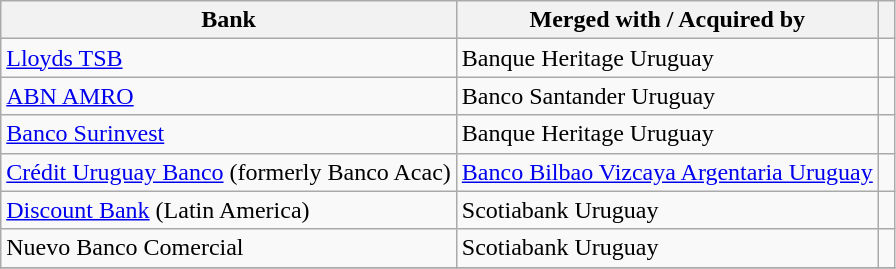<table class=wikitable>
<tr>
<th>Bank</th>
<th>Merged with / Acquired by</th>
<th> </th>
</tr>
<tr>
<td><a href='#'>Lloyds TSB</a></td>
<td>Banque Heritage Uruguay</td>
<td></td>
</tr>
<tr>
<td><a href='#'>ABN AMRO</a></td>
<td>Banco Santander Uruguay</td>
<td></td>
</tr>
<tr>
<td><a href='#'>Banco Surinvest</a></td>
<td>Banque Heritage Uruguay</td>
<td></td>
</tr>
<tr>
<td><a href='#'>Crédit Uruguay Banco</a> (formerly Banco Acac)</td>
<td><a href='#'>Banco Bilbao Vizcaya Argentaria Uruguay</a></td>
<td></td>
</tr>
<tr>
<td><a href='#'>Discount Bank</a> (Latin America)</td>
<td>Scotiabank Uruguay</td>
<td></td>
</tr>
<tr>
<td>Nuevo Banco Comercial</td>
<td>Scotiabank Uruguay</td>
<td></td>
</tr>
<tr>
</tr>
</table>
